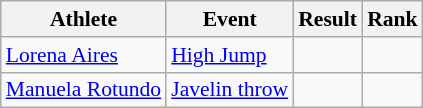<table class=wikitable style=font-size:90%;text-align:center>
<tr>
<th>Athlete</th>
<th>Event</th>
<th>Result</th>
<th>Rank</th>
</tr>
<tr>
<td align=left><a href='#'>Lorena Aires</a></td>
<td align=left><a href='#'>High Jump</a></td>
<td></td>
<td></td>
</tr>
<tr>
<td align=left><a href='#'>Manuela Rotundo</a></td>
<td align=left><a href='#'>Javelin throw</a></td>
<td></td>
<td></td>
</tr>
</table>
